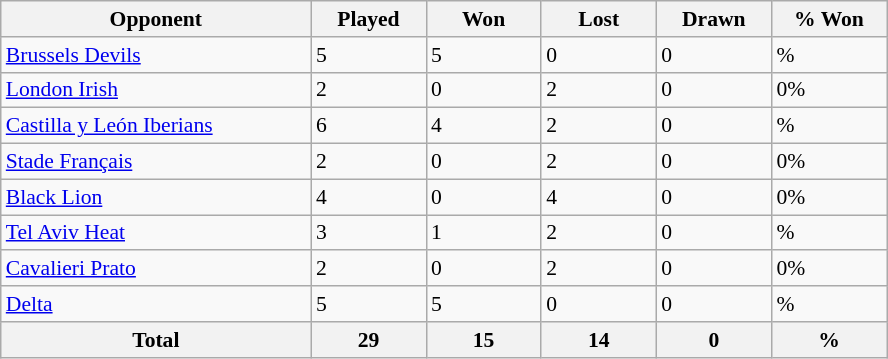<table class="wikitable sortable" style="font-size:90%">
<tr>
<th width=200>Opponent</th>
<th width=70>Played</th>
<th width=70>Won</th>
<th width=70>Lost</th>
<th width=70>Drawn</th>
<th width=70>% Won</th>
</tr>
<tr>
<td align="left"> <a href='#'>Brussels Devils</a></td>
<td>5</td>
<td>5</td>
<td>0</td>
<td>0</td>
<td>%</td>
</tr>
<tr>
<td align="left"> <a href='#'>London Irish</a></td>
<td>2</td>
<td>0</td>
<td>2</td>
<td>0</td>
<td>0%</td>
</tr>
<tr>
<td align="left"> <a href='#'>Castilla y León Iberians</a></td>
<td>6</td>
<td>4</td>
<td>2</td>
<td>0</td>
<td>%</td>
</tr>
<tr>
<td align="left"> <a href='#'>Stade Français</a></td>
<td>2</td>
<td>0</td>
<td>2</td>
<td>0</td>
<td>0%</td>
</tr>
<tr>
<td align="left"> <a href='#'>Black Lion</a></td>
<td>4</td>
<td>0</td>
<td>4</td>
<td>0</td>
<td>0%</td>
</tr>
<tr>
<td align="left"> <a href='#'>Tel Aviv Heat</a></td>
<td>3</td>
<td>1</td>
<td>2</td>
<td>0</td>
<td>%</td>
</tr>
<tr>
<td align="left"> <a href='#'>Cavalieri Prato</a></td>
<td>2</td>
<td>0</td>
<td>2</td>
<td>0</td>
<td>0%</td>
</tr>
<tr>
<td align="left"> <a href='#'>Delta</a></td>
<td>5</td>
<td>5</td>
<td>0</td>
<td>0</td>
<td>%</td>
</tr>
<tr class="sortbottom">
<th>Total</th>
<th>29</th>
<th>15</th>
<th>14</th>
<th>0</th>
<th>%</th>
</tr>
</table>
